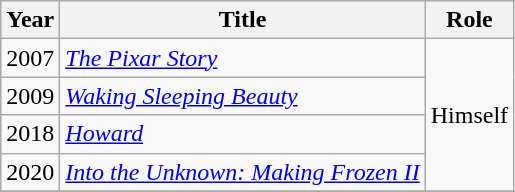<table class="wikitable">
<tr>
<th>Year</th>
<th>Title</th>
<th>Role</th>
</tr>
<tr>
<td>2007</td>
<td><em><a href='#'>The Pixar Story</a></em></td>
<td rowspan=4>Himself</td>
</tr>
<tr>
<td>2009</td>
<td><em><a href='#'>Waking Sleeping Beauty</a></em></td>
</tr>
<tr>
<td>2018</td>
<td><em><a href='#'>Howard</a></em></td>
</tr>
<tr>
<td>2020</td>
<td><em><a href='#'>Into the Unknown: Making Frozen II</a></em></td>
</tr>
<tr>
</tr>
</table>
